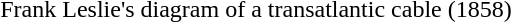<table align="center">
<tr>
<td></td>
</tr>
<tr>
<td align="center">Frank Leslie's diagram of a transatlantic cable (1858)</td>
</tr>
</table>
